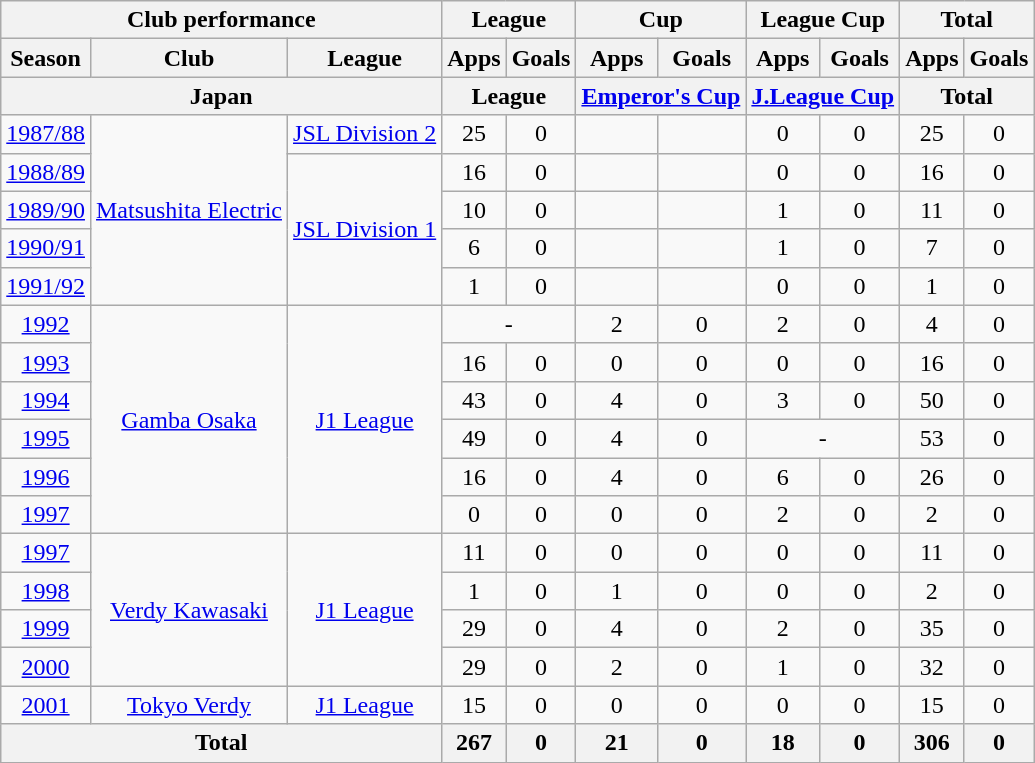<table class="wikitable" style="text-align:center;">
<tr>
<th colspan=3>Club performance</th>
<th colspan=2>League</th>
<th colspan=2>Cup</th>
<th colspan=2>League Cup</th>
<th colspan=2>Total</th>
</tr>
<tr>
<th>Season</th>
<th>Club</th>
<th>League</th>
<th>Apps</th>
<th>Goals</th>
<th>Apps</th>
<th>Goals</th>
<th>Apps</th>
<th>Goals</th>
<th>Apps</th>
<th>Goals</th>
</tr>
<tr>
<th colspan=3>Japan</th>
<th colspan=2>League</th>
<th colspan=2><a href='#'>Emperor's Cup</a></th>
<th colspan=2><a href='#'>J.League Cup</a></th>
<th colspan=2>Total</th>
</tr>
<tr>
<td><a href='#'>1987/88</a></td>
<td rowspan="5"><a href='#'>Matsushita Electric</a></td>
<td><a href='#'>JSL Division 2</a></td>
<td>25</td>
<td>0</td>
<td></td>
<td></td>
<td>0</td>
<td>0</td>
<td>25</td>
<td>0</td>
</tr>
<tr>
<td><a href='#'>1988/89</a></td>
<td rowspan="4"><a href='#'>JSL Division 1</a></td>
<td>16</td>
<td>0</td>
<td></td>
<td></td>
<td>0</td>
<td>0</td>
<td>16</td>
<td>0</td>
</tr>
<tr>
<td><a href='#'>1989/90</a></td>
<td>10</td>
<td>0</td>
<td></td>
<td></td>
<td>1</td>
<td>0</td>
<td>11</td>
<td>0</td>
</tr>
<tr>
<td><a href='#'>1990/91</a></td>
<td>6</td>
<td>0</td>
<td></td>
<td></td>
<td>1</td>
<td>0</td>
<td>7</td>
<td>0</td>
</tr>
<tr>
<td><a href='#'>1991/92</a></td>
<td>1</td>
<td>0</td>
<td></td>
<td></td>
<td>0</td>
<td>0</td>
<td>1</td>
<td>0</td>
</tr>
<tr>
<td><a href='#'>1992</a></td>
<td rowspan="6"><a href='#'>Gamba Osaka</a></td>
<td rowspan="6"><a href='#'>J1 League</a></td>
<td colspan="2">-</td>
<td>2</td>
<td>0</td>
<td>2</td>
<td>0</td>
<td>4</td>
<td>0</td>
</tr>
<tr>
<td><a href='#'>1993</a></td>
<td>16</td>
<td>0</td>
<td>0</td>
<td>0</td>
<td>0</td>
<td>0</td>
<td>16</td>
<td>0</td>
</tr>
<tr>
<td><a href='#'>1994</a></td>
<td>43</td>
<td>0</td>
<td>4</td>
<td>0</td>
<td>3</td>
<td>0</td>
<td>50</td>
<td>0</td>
</tr>
<tr>
<td><a href='#'>1995</a></td>
<td>49</td>
<td>0</td>
<td>4</td>
<td>0</td>
<td colspan="2">-</td>
<td>53</td>
<td>0</td>
</tr>
<tr>
<td><a href='#'>1996</a></td>
<td>16</td>
<td>0</td>
<td>4</td>
<td>0</td>
<td>6</td>
<td>0</td>
<td>26</td>
<td>0</td>
</tr>
<tr>
<td><a href='#'>1997</a></td>
<td>0</td>
<td>0</td>
<td>0</td>
<td>0</td>
<td>2</td>
<td>0</td>
<td>2</td>
<td>0</td>
</tr>
<tr>
<td><a href='#'>1997</a></td>
<td rowspan="4"><a href='#'>Verdy Kawasaki</a></td>
<td rowspan="4"><a href='#'>J1 League</a></td>
<td>11</td>
<td>0</td>
<td>0</td>
<td>0</td>
<td>0</td>
<td>0</td>
<td>11</td>
<td>0</td>
</tr>
<tr>
<td><a href='#'>1998</a></td>
<td>1</td>
<td>0</td>
<td>1</td>
<td>0</td>
<td>0</td>
<td>0</td>
<td>2</td>
<td>0</td>
</tr>
<tr>
<td><a href='#'>1999</a></td>
<td>29</td>
<td>0</td>
<td>4</td>
<td>0</td>
<td>2</td>
<td>0</td>
<td>35</td>
<td>0</td>
</tr>
<tr>
<td><a href='#'>2000</a></td>
<td>29</td>
<td>0</td>
<td>2</td>
<td>0</td>
<td>1</td>
<td>0</td>
<td>32</td>
<td>0</td>
</tr>
<tr>
<td><a href='#'>2001</a></td>
<td><a href='#'>Tokyo Verdy</a></td>
<td><a href='#'>J1 League</a></td>
<td>15</td>
<td>0</td>
<td>0</td>
<td>0</td>
<td>0</td>
<td>0</td>
<td>15</td>
<td>0</td>
</tr>
<tr>
<th colspan=3>Total</th>
<th>267</th>
<th>0</th>
<th>21</th>
<th>0</th>
<th>18</th>
<th>0</th>
<th>306</th>
<th>0</th>
</tr>
</table>
